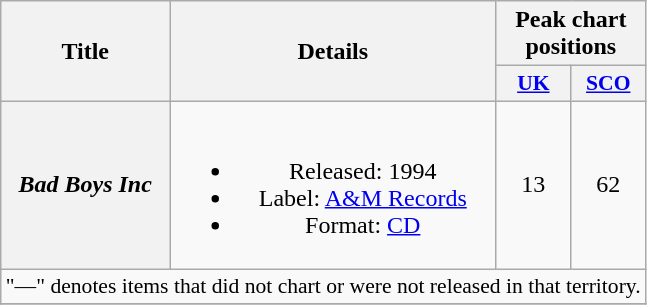<table class="wikitable plainrowheaders" style="text-align:center;">
<tr>
<th scope="col" rowspan="2">Title</th>
<th scope="col" rowspan="2">Details</th>
<th scope="col" colspan="2">Peak chart positions</th>
</tr>
<tr>
<th scope="col" style="width:3em;font-size:90%;"><a href='#'>UK</a><br></th>
<th style="width:3em;font-size:90%;"><a href='#'>SCO</a><br></th>
</tr>
<tr>
<th scope="row"><em>Bad Boys Inc</em></th>
<td><br><ul><li>Released: 1994</li><li>Label: <a href='#'>A&M Records</a></li><li>Format: <a href='#'>CD</a></li></ul></td>
<td>13</td>
<td>62</td>
</tr>
<tr>
<td align="center" colspan="15" style="font-size:90%">"—" denotes items that did not chart or were not released in that territory.</td>
</tr>
<tr>
</tr>
</table>
